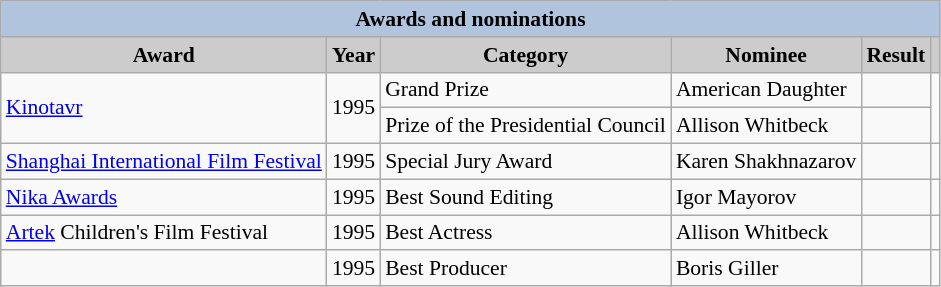<table class="wikitable collapsible collapsed" style="font-size: 90%;">
<tr>
<th colspan=6 style="background:#B0C4DE;">Awards and nominations</th>
</tr>
<tr>
<th style="background: #CCCCCC;">Award</th>
<th style="background: #CCCCCC;">Year</th>
<th style="background: #CCCCCC;">Category</th>
<th style="background: #CCCCCC;">Nominee</th>
<th style="background: #CCCCCC;">Result</th>
<th style="background: #CCCCCC;"></th>
</tr>
<tr>
<td rowspan="2"><a href='#'>Kinotavr</a></td>
<td rowspan="2">1995</td>
<td>Grand Prize</td>
<td>American Daughter</td>
<td></td>
<td rowspan="2"></td>
</tr>
<tr>
<td>Prize of the Presidential Council</td>
<td>Allison Whitbeck</td>
<td></td>
</tr>
<tr>
<td rowspan="1"><a href='#'>Shanghai International Film Festival</a></td>
<td rowspan="1">1995</td>
<td>Special Jury Award</td>
<td>Karen Shakhnazarov</td>
<td></td>
<td rowspan="1"></td>
</tr>
<tr>
<td rowspan="1"><a href='#'>Nika Awards</a></td>
<td rowspan="1">1995</td>
<td>Best Sound Editing</td>
<td>Igor Mayorov</td>
<td></td>
<td rowspan="1"></td>
</tr>
<tr>
<td rowspan="1"><a href='#'>Artek</a> Children's Film Festival</td>
<td rowspan="1">1995</td>
<td>Best Actress</td>
<td>Allison Whitbeck</td>
<td></td>
<td rowspan="1"></td>
</tr>
<tr>
<td rowspan="1"></td>
<td rowspan="1">1995</td>
<td>Best Producer</td>
<td>Boris Giller</td>
<td></td>
<td rowspan="1"></td>
</tr>
</table>
